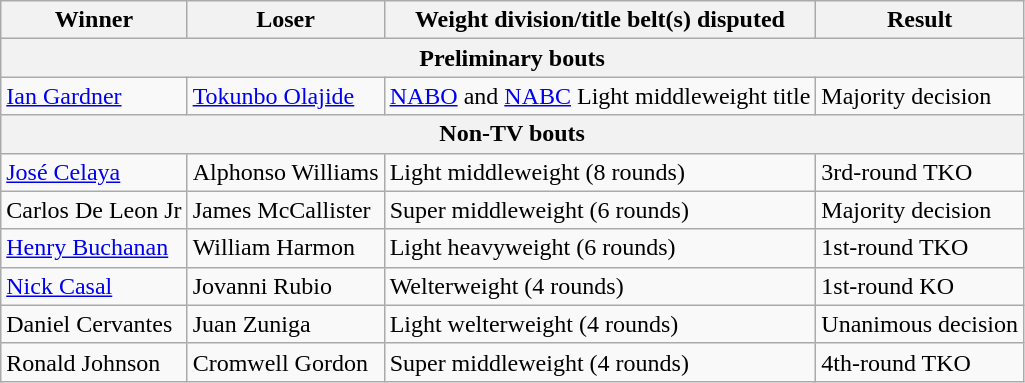<table class=wikitable>
<tr>
<th>Winner</th>
<th>Loser</th>
<th>Weight division/title belt(s) disputed</th>
<th>Result</th>
</tr>
<tr>
<th colspan=4>Preliminary bouts</th>
</tr>
<tr>
<td> <a href='#'>Ian Gardner</a></td>
<td> <a href='#'>Tokunbo Olajide</a></td>
<td><a href='#'>NABO</a> and <a href='#'>NABC</a> Light middleweight title</td>
<td>Majority decision</td>
</tr>
<tr>
<th colspan=4>Non-TV bouts</th>
</tr>
<tr>
<td> <a href='#'>José Celaya</a></td>
<td> Alphonso Williams</td>
<td>Light middleweight (8 rounds)</td>
<td>3rd-round TKO</td>
</tr>
<tr>
<td> Carlos De Leon Jr</td>
<td> James McCallister</td>
<td>Super middleweight (6 rounds)</td>
<td>Majority decision</td>
</tr>
<tr>
<td> <a href='#'>Henry Buchanan</a></td>
<td> William Harmon</td>
<td>Light heavyweight (6 rounds)</td>
<td>1st-round TKO</td>
</tr>
<tr>
<td> <a href='#'>Nick Casal</a></td>
<td> Jovanni Rubio</td>
<td>Welterweight (4 rounds)</td>
<td>1st-round KO</td>
</tr>
<tr>
<td> Daniel Cervantes</td>
<td> Juan Zuniga</td>
<td>Light welterweight (4 rounds)</td>
<td>Unanimous decision</td>
</tr>
<tr>
<td> Ronald Johnson</td>
<td> Cromwell Gordon</td>
<td>Super middleweight (4 rounds)</td>
<td>4th-round TKO</td>
</tr>
</table>
